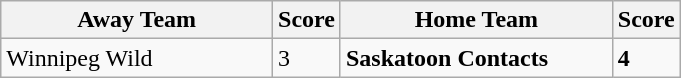<table class="wikitable">
<tr>
<th width=40%>Away Team</th>
<th>Score</th>
<th width=40%>Home Team</th>
<th>Score</th>
</tr>
<tr>
<td>Winnipeg Wild</td>
<td>3</td>
<td><strong>Saskatoon Contacts</strong></td>
<td><strong>4</strong></td>
</tr>
</table>
